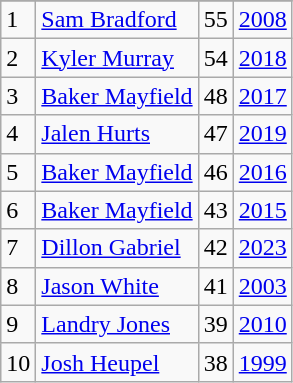<table class="wikitable">
<tr>
</tr>
<tr>
<td>1</td>
<td><a href='#'>Sam Bradford</a></td>
<td><abbr>55</abbr></td>
<td><a href='#'>2008</a></td>
</tr>
<tr>
<td>2</td>
<td><a href='#'>Kyler Murray</a></td>
<td><abbr>54</abbr></td>
<td><a href='#'>2018</a></td>
</tr>
<tr>
<td>3</td>
<td><a href='#'>Baker Mayfield</a></td>
<td><abbr>48</abbr></td>
<td><a href='#'>2017</a></td>
</tr>
<tr>
<td>4</td>
<td><a href='#'>Jalen Hurts</a></td>
<td><abbr>47</abbr></td>
<td><a href='#'>2019</a></td>
</tr>
<tr>
<td>5</td>
<td><a href='#'>Baker Mayfield</a></td>
<td><abbr>46</abbr></td>
<td><a href='#'>2016</a></td>
</tr>
<tr>
<td>6</td>
<td><a href='#'>Baker Mayfield</a></td>
<td><abbr>43</abbr></td>
<td><a href='#'>2015</a></td>
</tr>
<tr>
<td>7</td>
<td><a href='#'>Dillon Gabriel</a></td>
<td><abbr>42</abbr></td>
<td><a href='#'>2023</a></td>
</tr>
<tr>
<td>8</td>
<td><a href='#'>Jason White</a></td>
<td><abbr>41</abbr></td>
<td><a href='#'>2003</a></td>
</tr>
<tr>
<td>9</td>
<td><a href='#'>Landry Jones</a></td>
<td><abbr>39</abbr></td>
<td><a href='#'>2010</a></td>
</tr>
<tr>
<td>10</td>
<td><a href='#'>Josh Heupel</a></td>
<td><abbr>38</abbr></td>
<td><a href='#'>1999</a></td>
</tr>
</table>
